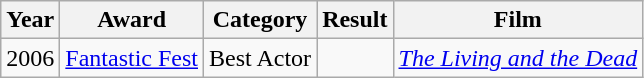<table class="wikitable">
<tr>
<th>Year</th>
<th>Award</th>
<th>Category</th>
<th>Result</th>
<th>Film</th>
</tr>
<tr>
<td>2006</td>
<td><a href='#'>Fantastic Fest</a></td>
<td>Best Actor</td>
<td></td>
<td><em><a href='#'>The Living and the Dead</a></em></td>
</tr>
</table>
